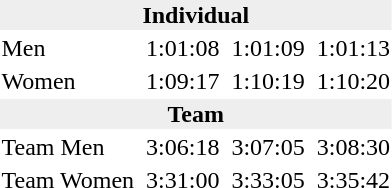<table>
<tr>
<td colspan=7 bgcolor=#eeeeee style=text-align:center;><strong>Individual</strong></td>
</tr>
<tr>
<td>Men</td>
<td></td>
<td>1:01:08</td>
<td></td>
<td>1:01:09</td>
<td></td>
<td>1:01:13</td>
</tr>
<tr>
<td>Women</td>
<td></td>
<td>1:09:17</td>
<td></td>
<td>1:10:19</td>
<td></td>
<td>1:10:20</td>
</tr>
<tr>
<td colspan=7 bgcolor=#eeeeee style=text-align:center;><strong>Team</strong></td>
</tr>
<tr>
<td>Team Men</td>
<td></td>
<td>3:06:18</td>
<td></td>
<td>3:07:05</td>
<td></td>
<td>3:08:30</td>
</tr>
<tr>
<td>Team Women</td>
<td></td>
<td>3:31:00</td>
<td></td>
<td>3:33:05</td>
<td></td>
<td>3:35:42</td>
</tr>
</table>
